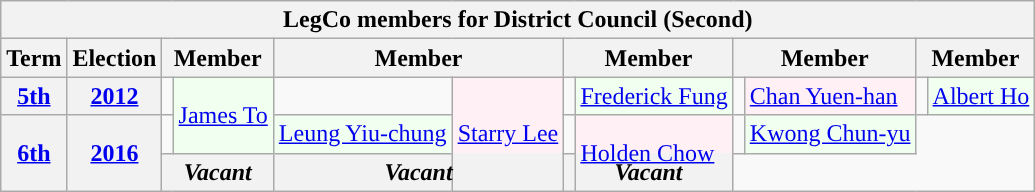<table class="wikitable" style="text-align:left;">
<tr>
<th colspan = 12>LegCo members for District Council (Second)</th>
</tr>
<tr>
<th>Term</th>
<th>Election</th>
<th colspan="2">Member</th>
<th colspan="2">Member</th>
<th colspan="2">Member</th>
<th colspan="2">Member</th>
<th colspan="2">Member</th>
</tr>
<tr>
<th><a href='#'>5th</a></th>
<th><a href='#'>2012</a></th>
<td></td>
<td bgcolor=Honeydew rowspan=2><a href='#'>James To</a> <br></td>
<td></td>
<td bgcolor=LavenderBlush rowspan=3><a href='#'>Starry Lee</a> <br></td>
<td></td>
<td bgcolor=Honeydew><a href='#'>Frederick Fung</a> <br></td>
<td></td>
<td bgcolor=LavenderBlush><a href='#'>Chan Yuen-han</a> <br></td>
<td></td>
<td bgcolor=Honeydew><a href='#'>Albert Ho</a> <br></td>
</tr>
<tr>
<th rowspan=2><a href='#'>6th</a></th>
<th rowspan=2><a href='#'>2016</a></th>
<td></td>
<td bgcolor=Honeydew><a href='#'>Leung Yiu-chung</a> <br></td>
<td></td>
<td bgcolor=LavenderBlush rowspan=2><a href='#'>Holden Chow</a> <br></td>
<td></td>
<td bgcolor=Honeydew><a href='#'>Kwong Chun-yu</a> <br></td>
</tr>
<tr>
<th colspan=2><em>Vacant</em></th>
<th colspan=2><em>Vacant</em></th>
<th colspan=2><em>Vacant</em></th>
</tr>
</table>
